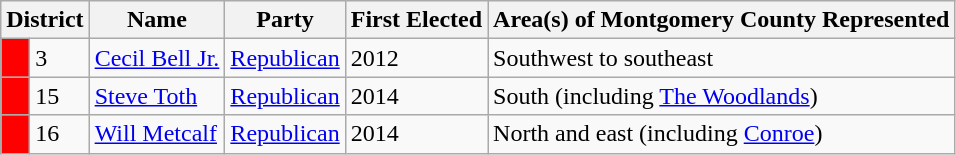<table class="wikitable">
<tr>
<th colspan="2" align="center" valign="bottom"><strong>District</strong></th>
<th align="center" valign="bottom"><strong>Name</strong></th>
<th align="center" valign="bottom"><strong>Party</strong></th>
<th align="center" valign="bottom"><strong>First Elected</strong></th>
<th align="center" valign="bottom"><strong>Area(s) of Montgomery County Represented</strong></th>
</tr>
<tr>
<td bgcolor="red"> </td>
<td>3</td>
<td><a href='#'>Cecil Bell Jr.</a></td>
<td><a href='#'>Republican</a></td>
<td>2012</td>
<td>Southwest to southeast</td>
</tr>
<tr>
<td bgcolor="red"> </td>
<td>15</td>
<td><a href='#'>Steve Toth</a></td>
<td><a href='#'>Republican</a></td>
<td>2014</td>
<td>South (including <a href='#'>The Woodlands</a>)</td>
</tr>
<tr>
<td bgcolor="red"> </td>
<td>16</td>
<td><a href='#'>Will Metcalf</a></td>
<td><a href='#'>Republican</a></td>
<td>2014</td>
<td>North and east (including <a href='#'>Conroe</a>)</td>
</tr>
</table>
